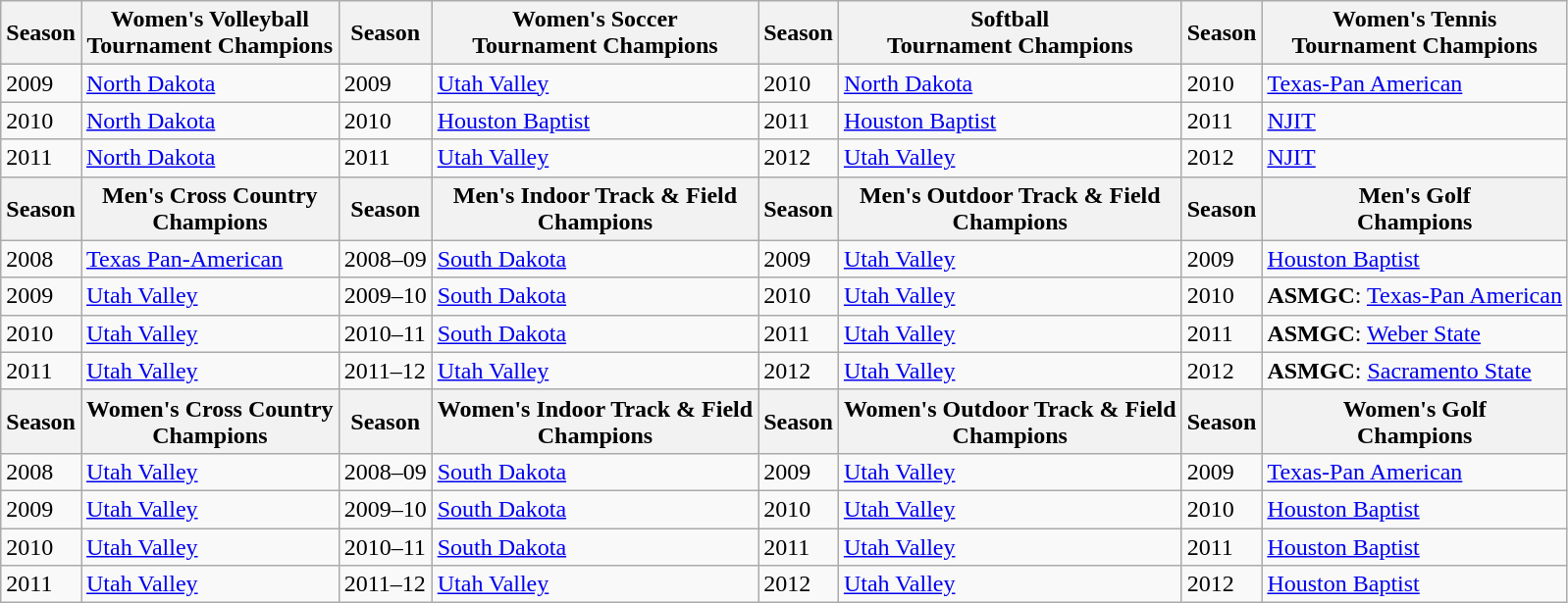<table class=wikitable>
<tr>
<th>Season</th>
<th>Women's Volleyball<br>Tournament Champions</th>
<th>Season</th>
<th>Women's Soccer<br>Tournament Champions</th>
<th>Season</th>
<th>Softball<br>Tournament Champions</th>
<th>Season</th>
<th>Women's Tennis<br>Tournament Champions</th>
</tr>
<tr>
<td>2009</td>
<td><a href='#'>North Dakota</a></td>
<td>2009</td>
<td><a href='#'>Utah Valley</a></td>
<td>2010</td>
<td><a href='#'>North Dakota</a></td>
<td>2010</td>
<td><a href='#'>Texas-Pan American</a></td>
</tr>
<tr>
<td>2010</td>
<td><a href='#'>North Dakota</a></td>
<td>2010</td>
<td><a href='#'>Houston Baptist</a></td>
<td>2011</td>
<td><a href='#'>Houston Baptist</a></td>
<td>2011</td>
<td><a href='#'>NJIT</a></td>
</tr>
<tr>
<td>2011</td>
<td><a href='#'>North Dakota</a></td>
<td>2011</td>
<td><a href='#'>Utah Valley</a></td>
<td>2012</td>
<td><a href='#'>Utah Valley</a></td>
<td>2012</td>
<td><a href='#'>NJIT</a></td>
</tr>
<tr>
<th>Season</th>
<th>Men's Cross Country<br>Champions</th>
<th>Season</th>
<th>Men's Indoor Track & Field<br>Champions</th>
<th>Season</th>
<th>Men's Outdoor Track & Field<br>Champions</th>
<th>Season</th>
<th>Men's Golf<br>Champions</th>
</tr>
<tr>
<td>2008</td>
<td><a href='#'>Texas Pan-American</a></td>
<td>2008–09</td>
<td><a href='#'>South Dakota</a></td>
<td>2009</td>
<td><a href='#'>Utah Valley</a></td>
<td>2009</td>
<td><a href='#'>Houston Baptist</a></td>
</tr>
<tr>
<td>2009</td>
<td><a href='#'>Utah Valley</a></td>
<td>2009–10</td>
<td><a href='#'>South Dakota</a></td>
<td>2010</td>
<td><a href='#'>Utah Valley</a></td>
<td>2010</td>
<td><strong>ASMGC</strong>: <a href='#'>Texas-Pan American</a></td>
</tr>
<tr>
<td>2010</td>
<td><a href='#'>Utah Valley</a></td>
<td>2010–11</td>
<td><a href='#'>South Dakota</a></td>
<td>2011</td>
<td><a href='#'>Utah Valley</a></td>
<td>2011</td>
<td><strong>ASMGC</strong>: <a href='#'>Weber State</a></td>
</tr>
<tr>
<td>2011</td>
<td><a href='#'>Utah Valley</a></td>
<td>2011–12</td>
<td><a href='#'>Utah Valley</a></td>
<td>2012</td>
<td><a href='#'>Utah Valley</a></td>
<td>2012</td>
<td><strong>ASMGC</strong>: <a href='#'>Sacramento State</a></td>
</tr>
<tr>
<th>Season</th>
<th>Women's Cross Country<br>Champions</th>
<th>Season</th>
<th>Women's Indoor Track & Field<br>Champions</th>
<th>Season</th>
<th>Women's Outdoor Track & Field<br>Champions</th>
<th>Season</th>
<th>Women's Golf<br>Champions</th>
</tr>
<tr>
<td>2008</td>
<td><a href='#'>Utah Valley</a></td>
<td>2008–09</td>
<td><a href='#'>South Dakota</a></td>
<td>2009</td>
<td><a href='#'>Utah Valley</a></td>
<td>2009</td>
<td><a href='#'>Texas-Pan American</a></td>
</tr>
<tr>
<td>2009</td>
<td><a href='#'>Utah Valley</a></td>
<td>2009–10</td>
<td><a href='#'>South Dakota</a></td>
<td>2010</td>
<td><a href='#'>Utah Valley</a></td>
<td>2010</td>
<td><a href='#'>Houston Baptist</a></td>
</tr>
<tr>
<td>2010</td>
<td><a href='#'>Utah Valley</a></td>
<td>2010–11</td>
<td><a href='#'>South Dakota</a></td>
<td>2011</td>
<td><a href='#'>Utah Valley</a></td>
<td>2011</td>
<td><a href='#'>Houston Baptist</a></td>
</tr>
<tr>
<td>2011</td>
<td><a href='#'>Utah Valley</a></td>
<td>2011–12</td>
<td><a href='#'>Utah Valley</a></td>
<td>2012</td>
<td><a href='#'>Utah Valley</a></td>
<td>2012</td>
<td><a href='#'>Houston Baptist</a></td>
</tr>
</table>
